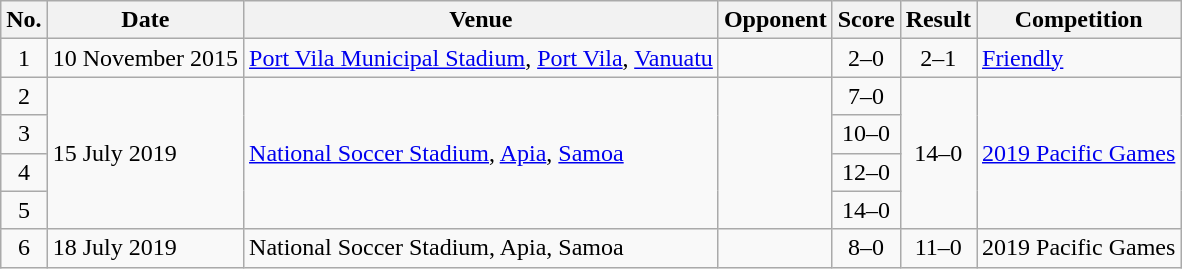<table class="wikitable sortable">
<tr>
<th scope="col">No.</th>
<th scope="col">Date</th>
<th scope="col">Venue</th>
<th scope="col">Opponent</th>
<th scope="col">Score</th>
<th scope="col">Result</th>
<th scope="col">Competition</th>
</tr>
<tr>
<td align="center">1</td>
<td>10 November 2015</td>
<td><a href='#'>Port Vila Municipal Stadium</a>, <a href='#'>Port Vila</a>, <a href='#'>Vanuatu</a></td>
<td></td>
<td align="center">2–0</td>
<td align="center">2–1</td>
<td><a href='#'>Friendly</a></td>
</tr>
<tr>
<td align="center">2</td>
<td rowspan="4">15 July 2019</td>
<td rowspan="4"><a href='#'>National Soccer Stadium</a>, <a href='#'>Apia</a>, <a href='#'>Samoa</a></td>
<td rowspan="4"></td>
<td align="center">7–0</td>
<td rowspan="4" style="text-align:center">14–0</td>
<td rowspan="4"><a href='#'>2019 Pacific Games</a></td>
</tr>
<tr>
<td align="center">3</td>
<td align="center">10–0</td>
</tr>
<tr>
<td align="center">4</td>
<td align="center">12–0</td>
</tr>
<tr>
<td align="center">5</td>
<td align="center">14–0</td>
</tr>
<tr>
<td align="center">6</td>
<td>18 July 2019</td>
<td>National Soccer Stadium, Apia, Samoa</td>
<td></td>
<td align="center">8–0</td>
<td align="center">11–0</td>
<td>2019 Pacific Games</td>
</tr>
</table>
